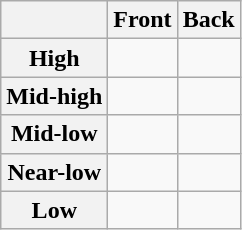<table class="wikitable" style="text-align: center;">
<tr>
<th></th>
<th>Front</th>
<th>Back</th>
</tr>
<tr>
<th>High</th>
<td></td>
<td></td>
</tr>
<tr>
<th>Mid-high</th>
<td></td>
<td></td>
</tr>
<tr>
<th>Mid-low</th>
<td></td>
<td></td>
</tr>
<tr>
<th>Near-low</th>
<td></td>
<td></td>
</tr>
<tr>
<th>Low</th>
<td></td>
<td></td>
</tr>
</table>
